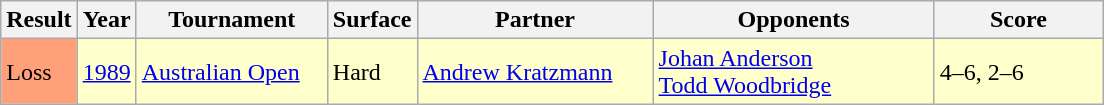<table class="sortable wikitable">
<tr>
<th style="width:40px;">Result</th>
<th style="width:30px;">Year</th>
<th style="width:120px;">Tournament</th>
<th style="width:50px;">Surface</th>
<th style="width:150px;">Partner</th>
<th style="width:180px;">Opponents</th>
<th style="width:105px;" class="unsortable">Score</th>
</tr>
<tr style="background:#ffffcc;">
<td style="background:#ffa07a;">Loss</td>
<td><a href='#'>1989</a></td>
<td><a href='#'>Australian Open</a></td>
<td>Hard</td>
<td> <a href='#'>Andrew Kratzmann</a></td>
<td> <a href='#'>Johan Anderson</a> <br>  <a href='#'>Todd Woodbridge</a></td>
<td>4–6, 2–6</td>
</tr>
</table>
